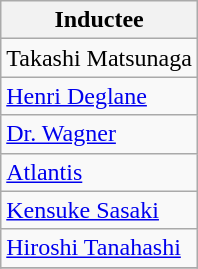<table class="wikitable">
<tr>
<th>Inductee</th>
</tr>
<tr>
<td>Takashi Matsunaga</td>
</tr>
<tr>
<td><a href='#'>Henri Deglane</a></td>
</tr>
<tr>
<td><a href='#'>Dr. Wagner</a></td>
</tr>
<tr>
<td><a href='#'>Atlantis</a></td>
</tr>
<tr>
<td><a href='#'>Kensuke Sasaki</a></td>
</tr>
<tr>
<td><a href='#'>Hiroshi Tanahashi</a></td>
</tr>
<tr>
</tr>
</table>
